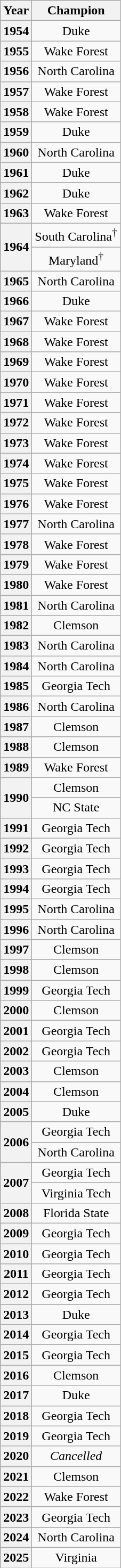<table class="wikitable" style="text-align: center;">
<tr>
<th>Year</th>
<th>Champion</th>
</tr>
<tr>
<th>1954</th>
<td>Duke</td>
</tr>
<tr>
<th>1955</th>
<td>Wake Forest</td>
</tr>
<tr>
<th>1956</th>
<td>North Carolina</td>
</tr>
<tr>
<th>1957</th>
<td>Wake Forest</td>
</tr>
<tr>
<th>1958</th>
<td>Wake Forest</td>
</tr>
<tr>
<th>1959</th>
<td>Duke</td>
</tr>
<tr>
<th>1960</th>
<td>North Carolina</td>
</tr>
<tr>
<th>1961</th>
<td>Duke</td>
</tr>
<tr>
<th>1962</th>
<td>Duke</td>
</tr>
<tr>
<th>1963</th>
<td>Wake Forest</td>
</tr>
<tr>
<th rowspan="2">1964</th>
<td>South Carolina<sup>†</sup></td>
</tr>
<tr>
<td>Maryland<sup>†</sup></td>
</tr>
<tr>
<th>1965</th>
<td>North Carolina</td>
</tr>
<tr>
<th>1966</th>
<td>Duke</td>
</tr>
<tr>
<th>1967</th>
<td>Wake Forest</td>
</tr>
<tr>
<th>1968</th>
<td>Wake Forest</td>
</tr>
<tr>
<th>1969</th>
<td>Wake Forest</td>
</tr>
<tr>
<th>1970</th>
<td>Wake Forest</td>
</tr>
<tr>
<th>1971</th>
<td>Wake Forest</td>
</tr>
<tr>
<th>1972</th>
<td>Wake Forest</td>
</tr>
<tr>
<th>1973</th>
<td>Wake Forest</td>
</tr>
<tr>
<th>1974</th>
<td>Wake Forest</td>
</tr>
<tr>
<th>1975</th>
<td>Wake Forest</td>
</tr>
<tr>
<th>1976</th>
<td>Wake Forest</td>
</tr>
<tr>
<th>1977</th>
<td>North Carolina</td>
</tr>
<tr>
<th>1978</th>
<td>Wake Forest</td>
</tr>
<tr>
<th>1979</th>
<td>Wake Forest</td>
</tr>
<tr>
<th>1980</th>
<td>Wake Forest</td>
</tr>
<tr>
<th>1981</th>
<td>North Carolina</td>
</tr>
<tr>
<th>1982</th>
<td>Clemson</td>
</tr>
<tr>
<th>1983</th>
<td>North Carolina</td>
</tr>
<tr>
<th>1984</th>
<td>North Carolina</td>
</tr>
<tr>
<th>1985</th>
<td>Georgia Tech</td>
</tr>
<tr>
<th>1986</th>
<td>North Carolina</td>
</tr>
<tr>
<th>1987</th>
<td>Clemson</td>
</tr>
<tr>
<th>1988</th>
<td>Clemson</td>
</tr>
<tr>
<th>1989</th>
<td>Wake Forest</td>
</tr>
<tr>
<th rowspan="2">1990</th>
<td>Clemson</td>
</tr>
<tr>
<td>NC State</td>
</tr>
<tr>
<th>1991</th>
<td>Georgia Tech</td>
</tr>
<tr>
<th>1992</th>
<td>Georgia Tech</td>
</tr>
<tr>
<th>1993</th>
<td>Georgia Tech</td>
</tr>
<tr>
<th>1994</th>
<td>Georgia Tech</td>
</tr>
<tr>
<th>1995</th>
<td>North Carolina</td>
</tr>
<tr>
<th>1996</th>
<td>North Carolina</td>
</tr>
<tr>
<th>1997</th>
<td>Clemson</td>
</tr>
<tr>
<th>1998</th>
<td>Clemson</td>
</tr>
<tr>
<th>1999</th>
<td>Georgia Tech</td>
</tr>
<tr>
<th>2000</th>
<td>Clemson</td>
</tr>
<tr>
<th>2001</th>
<td>Georgia Tech</td>
</tr>
<tr>
<th>2002</th>
<td>Georgia Tech</td>
</tr>
<tr>
<th>2003</th>
<td>Clemson</td>
</tr>
<tr>
<th>2004</th>
<td>Clemson</td>
</tr>
<tr>
<th>2005</th>
<td>Duke</td>
</tr>
<tr>
<th rowspan="2">2006</th>
<td>Georgia Tech</td>
</tr>
<tr>
<td>North Carolina</td>
</tr>
<tr>
<th rowspan="2">2007</th>
<td>Georgia Tech</td>
</tr>
<tr>
<td>Virginia Tech</td>
</tr>
<tr>
<th>2008</th>
<td>Florida State</td>
</tr>
<tr>
<th>2009</th>
<td>Georgia Tech</td>
</tr>
<tr>
<th>2010</th>
<td>Georgia Tech</td>
</tr>
<tr>
<th>2011</th>
<td>Georgia Tech</td>
</tr>
<tr>
<th>2012</th>
<td>Georgia Tech</td>
</tr>
<tr>
<th>2013</th>
<td>Duke</td>
</tr>
<tr>
<th>2014</th>
<td>Georgia Tech</td>
</tr>
<tr>
<th>2015</th>
<td>Georgia Tech</td>
</tr>
<tr>
<th>2016</th>
<td>Clemson</td>
</tr>
<tr>
<th>2017</th>
<td>Duke</td>
</tr>
<tr>
<th>2018</th>
<td>Georgia Tech</td>
</tr>
<tr>
<th>2019</th>
<td>Georgia Tech</td>
</tr>
<tr>
<th>2020</th>
<td><em>Cancelled</em></td>
</tr>
<tr>
<th>2021</th>
<td>Clemson</td>
</tr>
<tr>
<th>2022</th>
<td>Wake Forest</td>
</tr>
<tr>
<th>2023</th>
<td>Georgia Tech</td>
</tr>
<tr>
<th>2024</th>
<td>North Carolina</td>
</tr>
<tr>
<th>2025</th>
<td>Virginia</td>
</tr>
</table>
